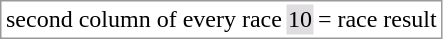<table border="0" style="border: 1px solid #999; background-color:#FFFFFF; text-align:center">
<tr>
<td>second column of every race</td>
<td style="background:#DFDDDF;">10</td>
<td>= race result</td>
</tr>
</table>
